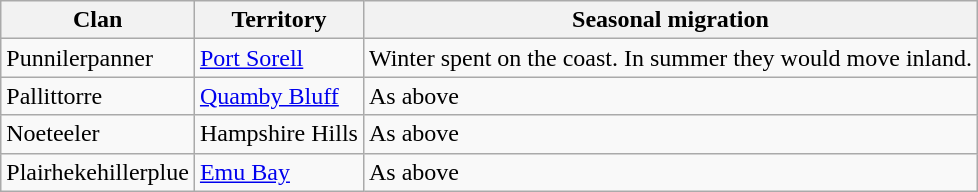<table class="wikitable">
<tr>
<th>Clan</th>
<th>Territory</th>
<th>Seasonal migration</th>
</tr>
<tr>
<td>Punnilerpanner</td>
<td><a href='#'>Port Sorell</a></td>
<td>Winter spent on the coast. In summer they would move inland.</td>
</tr>
<tr>
<td>Pallittorre</td>
<td><a href='#'>Quamby Bluff</a></td>
<td>As above</td>
</tr>
<tr>
<td>Noeteeler</td>
<td>Hampshire Hills</td>
<td>As above</td>
</tr>
<tr>
<td>Plairhekehillerplue</td>
<td><a href='#'>Emu Bay</a></td>
<td>As above</td>
</tr>
</table>
